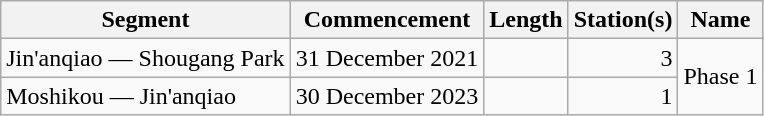<table class="wikitable" style="border-collapse: collapse; text-align: right;">
<tr>
<th>Segment</th>
<th>Commencement</th>
<th>Length</th>
<th>Station(s)</th>
<th>Name</th>
</tr>
<tr>
<td style="text-align: left;">Jin'anqiao — Shougang Park</td>
<td>31 December 2021</td>
<td></td>
<td>3</td>
<td rowspan="2" style="text-align: left;">Phase 1</td>
</tr>
<tr>
<td style="text-align: left;">Moshikou — Jin'anqiao</td>
<td>30 December 2023</td>
<td></td>
<td>1</td>
</tr>
</table>
